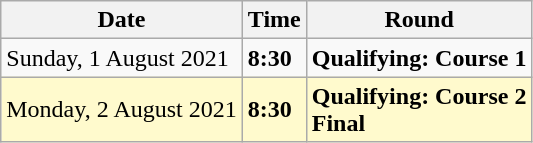<table class="wikitable">
<tr>
<th>Date</th>
<th>Time</th>
<th>Round</th>
</tr>
<tr>
<td>Sunday, 1 August 2021</td>
<td><strong>8:30</strong></td>
<td><strong>Qualifying: Course 1</strong></td>
</tr>
<tr style=background:lemonchiffon>
<td>Monday, 2 August 2021</td>
<td><strong>8:30</strong></td>
<td><strong>Qualifying: Course 2</strong><br><strong>Final</strong></td>
</tr>
</table>
